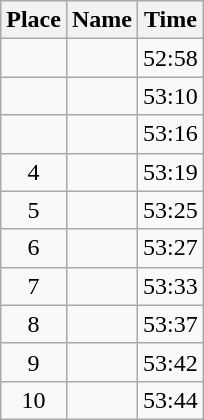<table class="wikitable">
<tr>
<th>Place</th>
<th>Name</th>
<th>Time</th>
</tr>
<tr>
<td align="center"></td>
<td></td>
<td>52:58</td>
</tr>
<tr>
<td align="center"></td>
<td></td>
<td>53:10</td>
</tr>
<tr>
<td align="center"></td>
<td></td>
<td>53:16</td>
</tr>
<tr>
<td align="center">4</td>
<td></td>
<td>53:19</td>
</tr>
<tr>
<td align="center">5</td>
<td></td>
<td>53:25</td>
</tr>
<tr>
<td align="center">6</td>
<td></td>
<td>53:27</td>
</tr>
<tr>
<td align="center">7</td>
<td></td>
<td>53:33</td>
</tr>
<tr>
<td align="center">8</td>
<td></td>
<td>53:37</td>
</tr>
<tr>
<td align="center">9</td>
<td></td>
<td>53:42</td>
</tr>
<tr>
<td align="center">10</td>
<td></td>
<td>53:44</td>
</tr>
</table>
